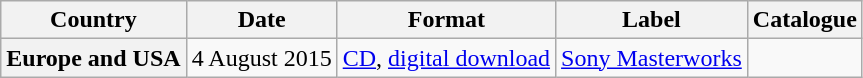<table class="wikitable plainrowheaders">
<tr>
<th scope="col">Country</th>
<th scope="col">Date</th>
<th scope="col">Format</th>
<th scope="col">Label</th>
<th scope="col">Catalogue</th>
</tr>
<tr>
<th scope="row">Europe and USA</th>
<td>4 August 2015</td>
<td><a href='#'>CD</a>, <a href='#'>digital download</a></td>
<td><a href='#'>Sony Masterworks</a></td>
<td></td>
</tr>
</table>
